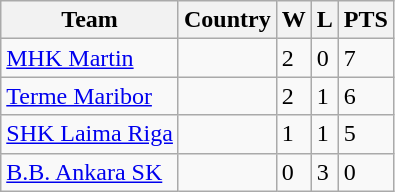<table class="wikitable">
<tr>
<th>Team</th>
<th>Country</th>
<th>W</th>
<th>L</th>
<th>PTS</th>
</tr>
<tr>
<td><a href='#'>MHK Martin</a></td>
<td></td>
<td>2</td>
<td>0</td>
<td>7</td>
</tr>
<tr>
<td><a href='#'>Terme Maribor</a></td>
<td></td>
<td>2</td>
<td>1</td>
<td>6</td>
</tr>
<tr>
<td><a href='#'>SHK Laima Riga</a></td>
<td></td>
<td>1</td>
<td>1</td>
<td>5</td>
</tr>
<tr>
<td><a href='#'>B.B. Ankara SK</a></td>
<td></td>
<td>0</td>
<td>3</td>
<td>0</td>
</tr>
</table>
